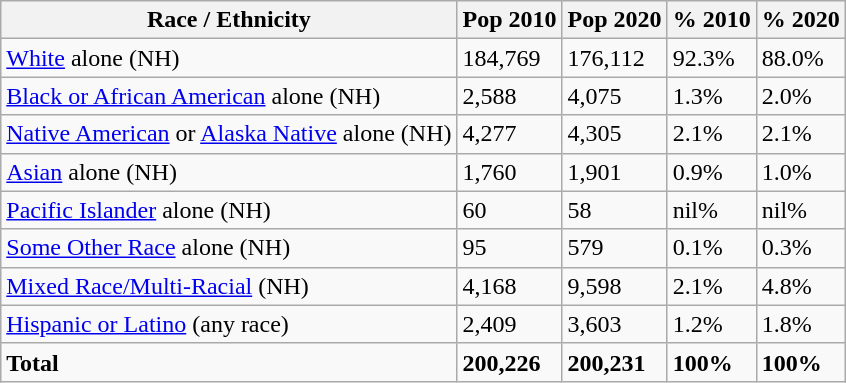<table class="wikitable">
<tr>
<th>Race / Ethnicity</th>
<th>Pop 2010</th>
<th>Pop 2020</th>
<th>% 2010</th>
<th>% 2020</th>
</tr>
<tr>
<td><a href='#'>White</a> alone (NH)</td>
<td>184,769</td>
<td>176,112</td>
<td>92.3%</td>
<td>88.0%</td>
</tr>
<tr>
<td><a href='#'>Black or African American</a> alone (NH)</td>
<td>2,588</td>
<td>4,075</td>
<td>1.3%</td>
<td>2.0%</td>
</tr>
<tr>
<td><a href='#'>Native American</a> or <a href='#'>Alaska Native</a> alone (NH)</td>
<td>4,277</td>
<td>4,305</td>
<td>2.1%</td>
<td>2.1%</td>
</tr>
<tr>
<td><a href='#'>Asian</a> alone (NH)</td>
<td>1,760</td>
<td>1,901</td>
<td>0.9%</td>
<td>1.0%</td>
</tr>
<tr>
<td><a href='#'>Pacific Islander</a> alone (NH)</td>
<td>60</td>
<td>58</td>
<td>nil%</td>
<td>nil%</td>
</tr>
<tr>
<td><a href='#'>Some Other Race</a> alone (NH)</td>
<td>95</td>
<td>579</td>
<td>0.1%</td>
<td>0.3%</td>
</tr>
<tr>
<td><a href='#'>Mixed Race/Multi-Racial</a> (NH)</td>
<td>4,168</td>
<td>9,598</td>
<td>2.1%</td>
<td>4.8%</td>
</tr>
<tr>
<td><a href='#'>Hispanic or Latino</a> (any race)</td>
<td>2,409</td>
<td>3,603</td>
<td>1.2%</td>
<td>1.8%</td>
</tr>
<tr>
<td><strong>Total</strong></td>
<td><strong>200,226</strong></td>
<td><strong>200,231</strong></td>
<td><strong>100%</strong></td>
<td><strong>100%</strong></td>
</tr>
</table>
